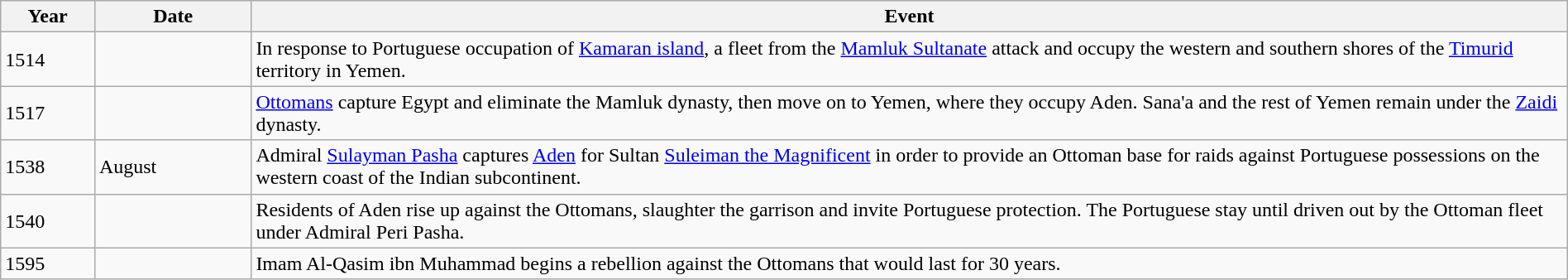<table class="wikitable" width="100%">
<tr>
<th style="width:6%">Year</th>
<th style="width:10%">Date</th>
<th>Event</th>
</tr>
<tr>
<td>1514</td>
<td></td>
<td>In response to Portuguese occupation of <a href='#'>Kamaran island</a>, a fleet from the <a href='#'>Mamluk Sultanate</a> attack and occupy the western and southern shores of the <a href='#'>Timurid</a> territory in Yemen.</td>
</tr>
<tr>
<td>1517</td>
<td></td>
<td><a href='#'>Ottomans</a> capture Egypt and eliminate the Mamluk dynasty, then move on to Yemen, where they occupy Aden.  Sana'a and the rest of Yemen remain under the <a href='#'>Zaidi</a> dynasty.</td>
</tr>
<tr>
<td>1538</td>
<td>August</td>
<td>Admiral <a href='#'>Sulayman Pasha</a> captures <a href='#'>Aden</a> for Sultan <a href='#'>Suleiman the Magnificent</a> in order to provide an Ottoman base for raids against Portuguese possessions on the western coast of the Indian subcontinent.</td>
</tr>
<tr>
<td>1540</td>
<td></td>
<td>Residents of Aden rise up against the Ottomans, slaughter the garrison and invite Portuguese protection. The Portuguese stay until driven out by the Ottoman fleet under Admiral Peri Pasha.</td>
</tr>
<tr>
<td>1595</td>
<td></td>
<td>Imam Al-Qasim ibn Muhammad begins a rebellion against the Ottomans that would last for 30 years.</td>
</tr>
</table>
